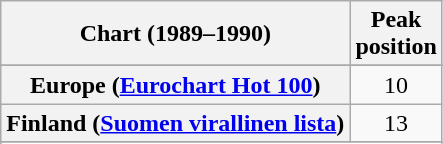<table class="wikitable sortable plainrowheaders" style="text-align:center">
<tr>
<th scope="col">Chart (1989–1990)</th>
<th scope="col">Peak<br>position</th>
</tr>
<tr>
</tr>
<tr>
</tr>
<tr>
</tr>
<tr>
</tr>
<tr>
</tr>
<tr>
<th scope="row">Europe (<a href='#'>Eurochart Hot 100</a>)</th>
<td align="center">10</td>
</tr>
<tr>
<th scope="row">Finland (<a href='#'>Suomen virallinen lista</a>)</th>
<td align="center">13</td>
</tr>
<tr>
</tr>
<tr>
</tr>
<tr>
</tr>
<tr>
</tr>
<tr>
</tr>
<tr>
</tr>
<tr>
</tr>
<tr>
</tr>
<tr>
</tr>
</table>
